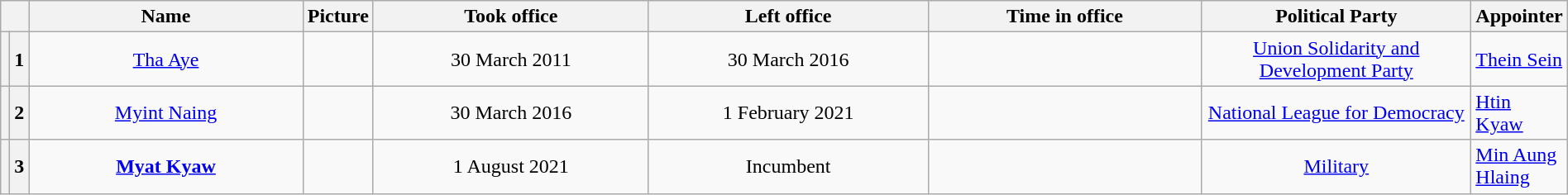<table class="wikitable" width="100%">
<tr>
<th colspan="2" width="1%"></th>
<th width="20%">Name<br></th>
<th width="100px">Picture</th>
<th width="20%">Took office</th>
<th width="20%">Left office</th>
<th width="20%">Time in office</th>
<th width="20%">Political Party</th>
<th width="20%">Appointer</th>
</tr>
<tr>
<th></th>
<th style="text-align:center;">1</th>
<td align=center><a href='#'>Tha Aye</a><br></td>
<td align=center></td>
<td align=center>30 March 2011</td>
<td align=center>30 March 2016</td>
<td align=center></td>
<td align=center><a href='#'>Union Solidarity and Development Party</a></td>
<td><a href='#'>Thein Sein</a></td>
</tr>
<tr>
<th></th>
<th style="text-align:center;">2</th>
<td align=center><a href='#'>Myint Naing</a><br></td>
<td align=center></td>
<td align=center>30 March 2016</td>
<td align=center>1 February 2021</td>
<td align=center></td>
<td align=center><a href='#'>National League for Democracy</a></td>
<td><a href='#'>Htin Kyaw</a></td>
</tr>
<tr>
<th></th>
<th style="text-align:center;">3</th>
<td align=center><strong><a href='#'>Myat Kyaw</a></strong></td>
<td align=center></td>
<td align=center>1 August 2021</td>
<td align=center>Incumbent</td>
<td align=center></td>
<td align=center><a href='#'>Military</a></td>
<td><a href='#'>Min Aung Hlaing</a></td>
</tr>
</table>
